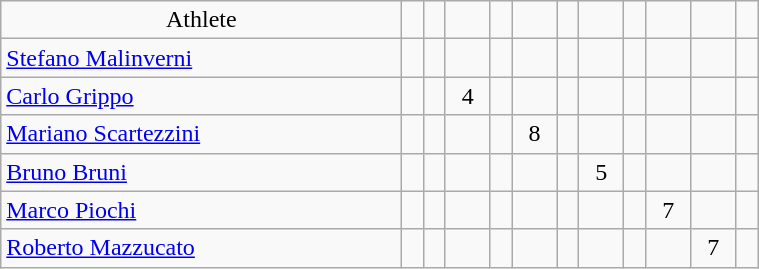<table class="wikitable" style="text-align: center; font-size:100%" width=40%">
<tr>
<td>Athlete</td>
<td></td>
<td></td>
<td></td>
<td></td>
<td></td>
<td></td>
<td></td>
<td></td>
<td></td>
<td></td>
<td></td>
</tr>
<tr>
<td align=left><a href='#'>Stefano Malinverni</a></td>
<td></td>
<td></td>
<td></td>
<td></td>
<td></td>
<td></td>
<td></td>
<td></td>
<td></td>
<td></td>
<td></td>
</tr>
<tr>
<td align=left><a href='#'>Carlo Grippo</a></td>
<td></td>
<td></td>
<td>4</td>
<td></td>
<td></td>
<td></td>
<td></td>
<td></td>
<td></td>
<td></td>
<td></td>
</tr>
<tr>
<td align=left><a href='#'>Mariano Scartezzini</a></td>
<td></td>
<td></td>
<td></td>
<td></td>
<td>8</td>
<td></td>
<td></td>
<td></td>
<td></td>
<td></td>
<td></td>
</tr>
<tr>
<td align=left><a href='#'>Bruno Bruni</a></td>
<td></td>
<td></td>
<td></td>
<td></td>
<td></td>
<td></td>
<td>5</td>
<td></td>
<td></td>
<td></td>
<td></td>
</tr>
<tr>
<td align=left><a href='#'>Marco Piochi</a></td>
<td></td>
<td></td>
<td></td>
<td></td>
<td></td>
<td></td>
<td></td>
<td></td>
<td>7</td>
<td></td>
<td></td>
</tr>
<tr>
<td align=left><a href='#'>Roberto Mazzucato</a></td>
<td></td>
<td></td>
<td></td>
<td></td>
<td></td>
<td></td>
<td></td>
<td></td>
<td></td>
<td>7</td>
<td></td>
</tr>
</table>
